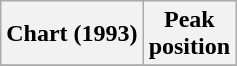<table class="wikitable sortable plainrowheaders">
<tr>
<th>Chart (1993)</th>
<th>Peak<br>position</th>
</tr>
<tr>
</tr>
</table>
